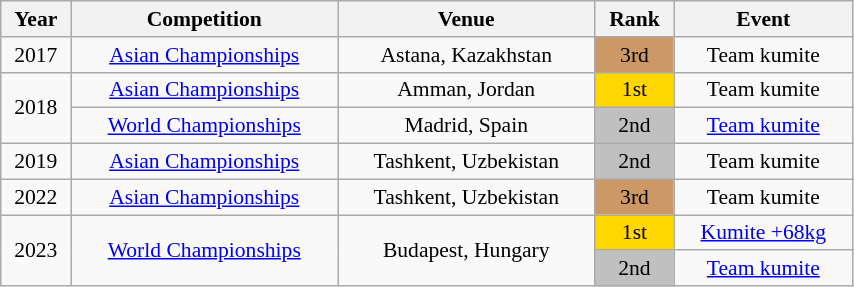<table class="wikitable sortable" width=45% style="font-size:90%; text-align:center;">
<tr>
<th>Year</th>
<th>Competition</th>
<th>Venue</th>
<th>Rank</th>
<th>Event</th>
</tr>
<tr>
<td>2017</td>
<td><a href='#'>Asian Championships</a></td>
<td>Astana, Kazakhstan</td>
<td bgcolor="cc9966">3rd</td>
<td>Team kumite</td>
</tr>
<tr>
<td rowspan=2>2018</td>
<td><a href='#'>Asian Championships</a></td>
<td>Amman, Jordan</td>
<td bgcolor="gold">1st</td>
<td>Team kumite</td>
</tr>
<tr>
<td><a href='#'>World Championships</a></td>
<td>Madrid, Spain</td>
<td bgcolor="silver">2nd</td>
<td><a href='#'>Team kumite</a></td>
</tr>
<tr>
<td>2019</td>
<td><a href='#'>Asian Championships</a></td>
<td>Tashkent, Uzbekistan</td>
<td bgcolor="silver">2nd</td>
<td>Team kumite</td>
</tr>
<tr>
<td>2022</td>
<td><a href='#'>Asian Championships</a></td>
<td>Tashkent, Uzbekistan</td>
<td bgcolor="cc9966">3rd</td>
<td>Team kumite</td>
</tr>
<tr>
<td rowspan=2>2023</td>
<td rowspan=2><a href='#'>World Championships</a></td>
<td rowspan=2>Budapest, Hungary</td>
<td bgcolor="gold">1st</td>
<td><a href='#'>Kumite +68kg</a></td>
</tr>
<tr>
<td bgcolor="silver">2nd</td>
<td><a href='#'>Team kumite</a></td>
</tr>
</table>
